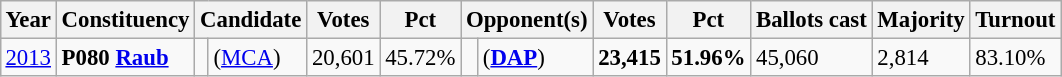<table class="wikitable" style="margin:0.5em ; font-size:95%">
<tr>
<th>Year</th>
<th>Constituency</th>
<th colspan=2>Candidate</th>
<th>Votes</th>
<th>Pct</th>
<th colspan=2>Opponent(s)</th>
<th>Votes</th>
<th>Pct</th>
<th>Ballots cast</th>
<th>Majority</th>
<th>Turnout</th>
</tr>
<tr>
<td><a href='#'>2013</a></td>
<td><strong>P080 <a href='#'>Raub</a></strong></td>
<td></td>
<td> (<a href='#'>MCA</a>)</td>
<td align="right">20,601</td>
<td>45.72%</td>
<td></td>
<td> (<a href='#'><strong>DAP</strong></a>)</td>
<td align="right"><strong>23,415</strong></td>
<td><strong>51.96%</strong></td>
<td>45,060</td>
<td>2,814</td>
<td>83.10%</td>
</tr>
</table>
